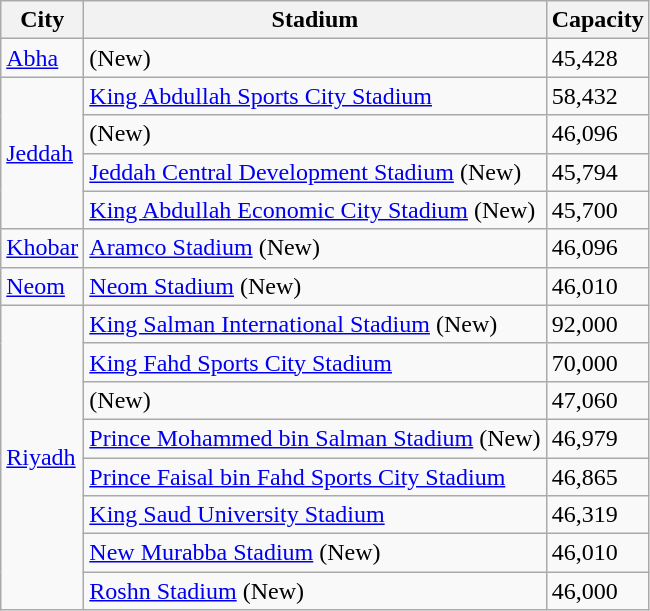<table class="wikitable sortable">
<tr>
<th>City</th>
<th>Stadium</th>
<th>Capacity</th>
</tr>
<tr>
<td><a href='#'>Abha</a></td>
<td> (New)</td>
<td>45,428</td>
</tr>
<tr>
<td rowspan=4><a href='#'>Jeddah</a></td>
<td><a href='#'>King Abdullah Sports City Stadium</a></td>
<td>58,432</td>
</tr>
<tr>
<td> (New)</td>
<td>46,096</td>
</tr>
<tr>
<td><a href='#'>Jeddah Central Development Stadium</a> (New)</td>
<td>45,794</td>
</tr>
<tr>
<td><a href='#'>King Abdullah Economic City Stadium</a> (New)</td>
<td>45,700</td>
</tr>
<tr>
<td><a href='#'>Khobar</a></td>
<td><a href='#'>Aramco Stadium</a> (New)</td>
<td>46,096</td>
</tr>
<tr>
<td><a href='#'>Neom</a></td>
<td><a href='#'>Neom Stadium</a> (New)</td>
<td>46,010</td>
</tr>
<tr>
<td rowspan="8"><a href='#'>Riyadh</a></td>
<td><a href='#'>King Salman International Stadium</a> (New)</td>
<td>92,000</td>
</tr>
<tr>
<td><a href='#'>King Fahd Sports City Stadium</a></td>
<td>70,000</td>
</tr>
<tr>
<td> (New)</td>
<td>47,060</td>
</tr>
<tr>
<td><a href='#'>Prince Mohammed bin Salman Stadium</a> (New)</td>
<td>46,979</td>
</tr>
<tr>
<td><a href='#'>Prince Faisal bin Fahd Sports City Stadium</a></td>
<td>46,865</td>
</tr>
<tr>
<td><a href='#'>King Saud University Stadium</a></td>
<td>46,319</td>
</tr>
<tr>
<td><a href='#'>New Murabba Stadium</a> (New)</td>
<td>46,010</td>
</tr>
<tr>
<td><a href='#'>Roshn Stadium</a> (New)</td>
<td>46,000</td>
</tr>
</table>
